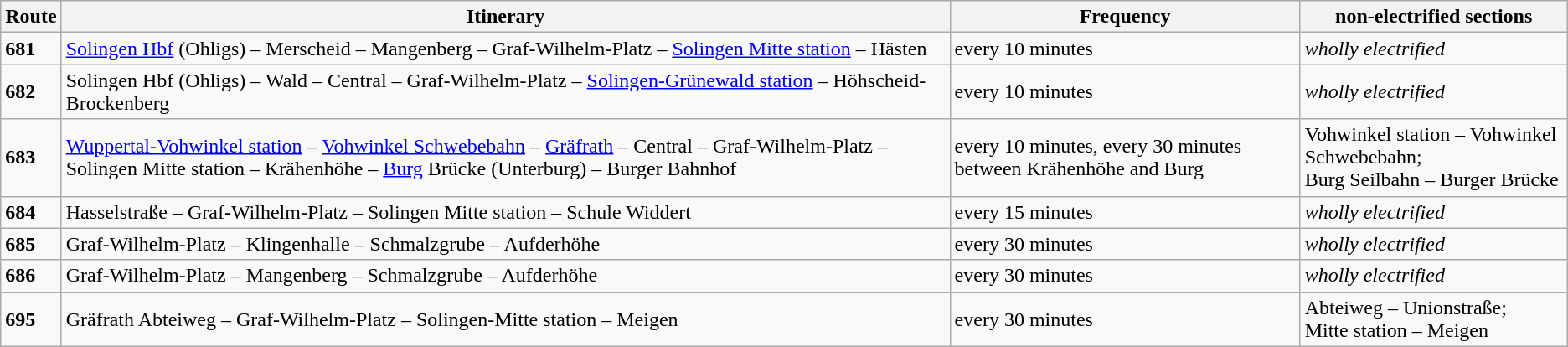<table class="wikitable">
<tr>
<th>Route</th>
<th>Itinerary</th>
<th>Frequency</th>
<th>non-electrified sections</th>
</tr>
<tr>
<td><strong>681</strong></td>
<td><a href='#'>Solingen Hbf</a> (Ohligs) – Merscheid – Mangenberg – Graf-Wilhelm-Platz – <a href='#'>Solingen Mitte station</a> – Hästen</td>
<td>every 10 minutes</td>
<td><em>wholly electrified</em></td>
</tr>
<tr>
<td><strong>682</strong></td>
<td>Solingen Hbf (Ohligs) – Wald – Central – Graf-Wilhelm-Platz – <a href='#'>Solingen-Grünewald station</a> – Höhscheid-Brockenberg</td>
<td>every 10 minutes</td>
<td><em>wholly electrified</em></td>
</tr>
<tr>
<td><strong>683</strong></td>
<td><a href='#'>Wuppertal-Vohwinkel station</a> – <a href='#'>Vohwinkel Schwebebahn</a> – <a href='#'>Gräfrath</a> – Central – Graf-Wilhelm-Platz – Solingen Mitte station – Krähenhöhe – <a href='#'>Burg</a> Brücke (Unterburg) – Burger Bahnhof</td>
<td>every 10 minutes, every 30 minutes between Krähenhöhe and Burg</td>
<td>Vohwinkel station – Vohwinkel Schwebebahn;<br>Burg Seilbahn – Burger Brücke</td>
</tr>
<tr>
<td><strong>684</strong></td>
<td>Hasselstraße – Graf-Wilhelm-Platz – Solingen Mitte station – Schule Widdert</td>
<td>every 15 minutes</td>
<td><em>wholly electrified</em></td>
</tr>
<tr>
<td><strong>685</strong></td>
<td>Graf-Wilhelm-Platz – Klingenhalle – Schmalzgrube – Aufderhöhe</td>
<td>every 30 minutes</td>
<td><em>wholly electrified</em></td>
</tr>
<tr>
<td><strong>686</strong></td>
<td>Graf-Wilhelm-Platz – Mangenberg – Schmalzgrube – Aufderhöhe</td>
<td>every 30 minutes</td>
<td><em>wholly electrified</em></td>
</tr>
<tr>
<td><strong>695</strong></td>
<td>Gräfrath Abteiweg – Graf-Wilhelm-Platz – Solingen-Mitte station – Meigen</td>
<td>every 30 minutes</td>
<td>Abteiweg – Unionstraße;<br>Mitte station – Meigen</td>
</tr>
</table>
